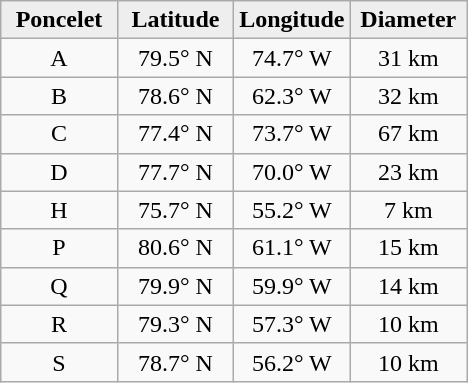<table class="wikitable">
<tr>
<th width="25%" style="background:#eeeeee;">Poncelet</th>
<th width="25%" style="background:#eeeeee;">Latitude</th>
<th width="25%" style="background:#eeeeee;">Longitude</th>
<th width="25%" style="background:#eeeeee;">Diameter</th>
</tr>
<tr>
<td align="center">A</td>
<td align="center">79.5° N</td>
<td align="center">74.7° W</td>
<td align="center">31 km</td>
</tr>
<tr>
<td align="center">B</td>
<td align="center">78.6° N</td>
<td align="center">62.3° W</td>
<td align="center">32 km</td>
</tr>
<tr>
<td align="center">C</td>
<td align="center">77.4° N</td>
<td align="center">73.7° W</td>
<td align="center">67 km</td>
</tr>
<tr>
<td align="center">D</td>
<td align="center">77.7° N</td>
<td align="center">70.0° W</td>
<td align="center">23 km</td>
</tr>
<tr>
<td align="center">H</td>
<td align="center">75.7° N</td>
<td align="center">55.2° W</td>
<td align="center">7 km</td>
</tr>
<tr>
<td align="center">P</td>
<td align="center">80.6° N</td>
<td align="center">61.1° W</td>
<td align="center">15 km</td>
</tr>
<tr>
<td align="center">Q</td>
<td align="center">79.9° N</td>
<td align="center">59.9° W</td>
<td align="center">14 km</td>
</tr>
<tr>
<td align="center">R</td>
<td align="center">79.3° N</td>
<td align="center">57.3° W</td>
<td align="center">10 km</td>
</tr>
<tr>
<td align="center">S</td>
<td align="center">78.7° N</td>
<td align="center">56.2° W</td>
<td align="center">10 km</td>
</tr>
</table>
